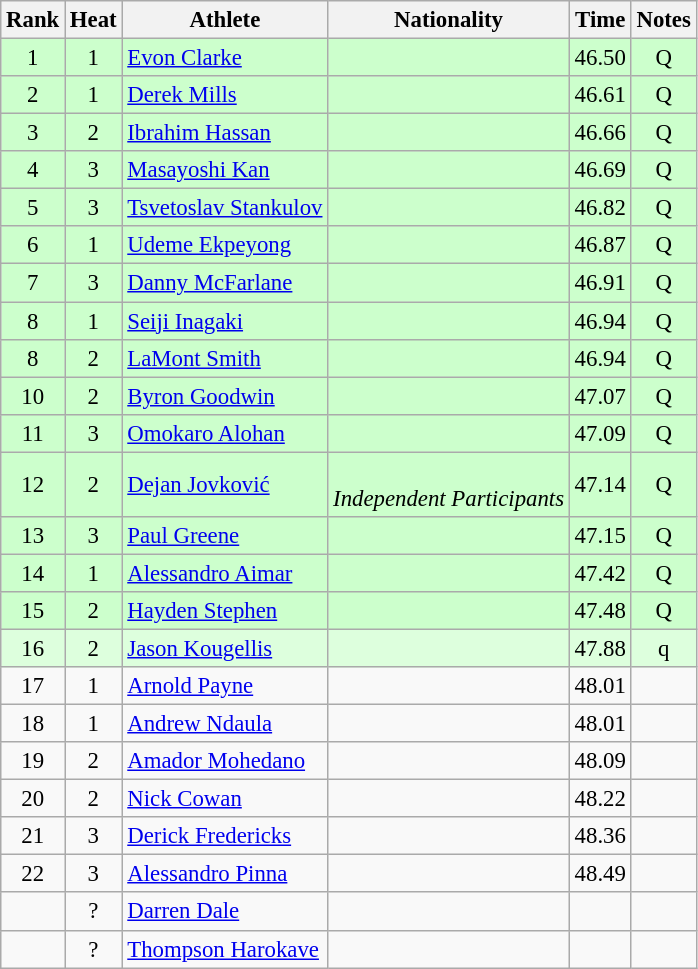<table class="wikitable sortable" style="text-align:center;font-size:95%">
<tr>
<th>Rank</th>
<th>Heat</th>
<th>Athlete</th>
<th>Nationality</th>
<th>Time</th>
<th>Notes</th>
</tr>
<tr bgcolor=ccffcc>
<td>1</td>
<td>1</td>
<td align="left"><a href='#'>Evon Clarke</a></td>
<td align=left></td>
<td>46.50</td>
<td>Q</td>
</tr>
<tr bgcolor=ccffcc>
<td>2</td>
<td>1</td>
<td align="left"><a href='#'>Derek Mills</a></td>
<td align=left></td>
<td>46.61</td>
<td>Q</td>
</tr>
<tr bgcolor=ccffcc>
<td>3</td>
<td>2</td>
<td align="left"><a href='#'>Ibrahim Hassan</a></td>
<td align=left></td>
<td>46.66</td>
<td>Q</td>
</tr>
<tr bgcolor=ccffcc>
<td>4</td>
<td>3</td>
<td align="left"><a href='#'>Masayoshi Kan</a></td>
<td align=left></td>
<td>46.69</td>
<td>Q</td>
</tr>
<tr bgcolor=ccffcc>
<td>5</td>
<td>3</td>
<td align="left"><a href='#'>Tsvetoslav Stankulov</a></td>
<td align=left></td>
<td>46.82</td>
<td>Q</td>
</tr>
<tr bgcolor=ccffcc>
<td>6</td>
<td>1</td>
<td align="left"><a href='#'>Udeme Ekpeyong</a></td>
<td align=left></td>
<td>46.87</td>
<td>Q</td>
</tr>
<tr bgcolor=ccffcc>
<td>7</td>
<td>3</td>
<td align="left"><a href='#'>Danny McFarlane</a></td>
<td align=left></td>
<td>46.91</td>
<td>Q</td>
</tr>
<tr bgcolor=ccffcc>
<td>8</td>
<td>1</td>
<td align="left"><a href='#'>Seiji Inagaki</a></td>
<td align=left></td>
<td>46.94</td>
<td>Q</td>
</tr>
<tr bgcolor=ccffcc>
<td>8</td>
<td>2</td>
<td align="left"><a href='#'>LaMont Smith</a></td>
<td align=left></td>
<td>46.94</td>
<td>Q</td>
</tr>
<tr bgcolor=ccffcc>
<td>10</td>
<td>2</td>
<td align="left"><a href='#'>Byron Goodwin</a></td>
<td align=left></td>
<td>47.07</td>
<td>Q</td>
</tr>
<tr bgcolor=ccffcc>
<td>11</td>
<td>3</td>
<td align="left"><a href='#'>Omokaro Alohan</a></td>
<td align=left></td>
<td>47.09</td>
<td>Q</td>
</tr>
<tr bgcolor=ccffcc>
<td>12</td>
<td>2</td>
<td align="left"><a href='#'>Dejan Jovković</a></td>
<td align=left><br><em> Independent Participants</em></td>
<td>47.14</td>
<td>Q</td>
</tr>
<tr bgcolor=ccffcc>
<td>13</td>
<td>3</td>
<td align="left"><a href='#'>Paul Greene</a></td>
<td align=left></td>
<td>47.15</td>
<td>Q</td>
</tr>
<tr bgcolor=ccffcc>
<td>14</td>
<td>1</td>
<td align="left"><a href='#'>Alessandro Aimar</a></td>
<td align=left></td>
<td>47.42</td>
<td>Q</td>
</tr>
<tr bgcolor=ccffcc>
<td>15</td>
<td>2</td>
<td align="left"><a href='#'>Hayden Stephen</a></td>
<td align=left></td>
<td>47.48</td>
<td>Q</td>
</tr>
<tr bgcolor=ddffdd>
<td>16</td>
<td>2</td>
<td align="left"><a href='#'>Jason Kougellis</a></td>
<td align=left></td>
<td>47.88</td>
<td>q</td>
</tr>
<tr>
<td>17</td>
<td>1</td>
<td align="left"><a href='#'>Arnold Payne</a></td>
<td align=left></td>
<td>48.01</td>
<td></td>
</tr>
<tr>
<td>18</td>
<td>1</td>
<td align="left"><a href='#'>Andrew Ndaula</a></td>
<td align=left></td>
<td>48.01</td>
<td></td>
</tr>
<tr>
<td>19</td>
<td>2</td>
<td align="left"><a href='#'>Amador Mohedano</a></td>
<td align=left></td>
<td>48.09</td>
<td></td>
</tr>
<tr>
<td>20</td>
<td>2</td>
<td align="left"><a href='#'>Nick Cowan</a></td>
<td align=left></td>
<td>48.22</td>
<td></td>
</tr>
<tr>
<td>21</td>
<td>3</td>
<td align="left"><a href='#'>Derick Fredericks</a></td>
<td align=left></td>
<td>48.36</td>
<td></td>
</tr>
<tr>
<td>22</td>
<td>3</td>
<td align="left"><a href='#'>Alessandro Pinna</a></td>
<td align=left></td>
<td>48.49</td>
<td></td>
</tr>
<tr>
<td></td>
<td>?</td>
<td align="left"><a href='#'>Darren Dale</a></td>
<td align=left></td>
<td></td>
<td></td>
</tr>
<tr>
<td></td>
<td>?</td>
<td align="left"><a href='#'>Thompson Harokave</a></td>
<td align=left></td>
<td></td>
<td></td>
</tr>
</table>
